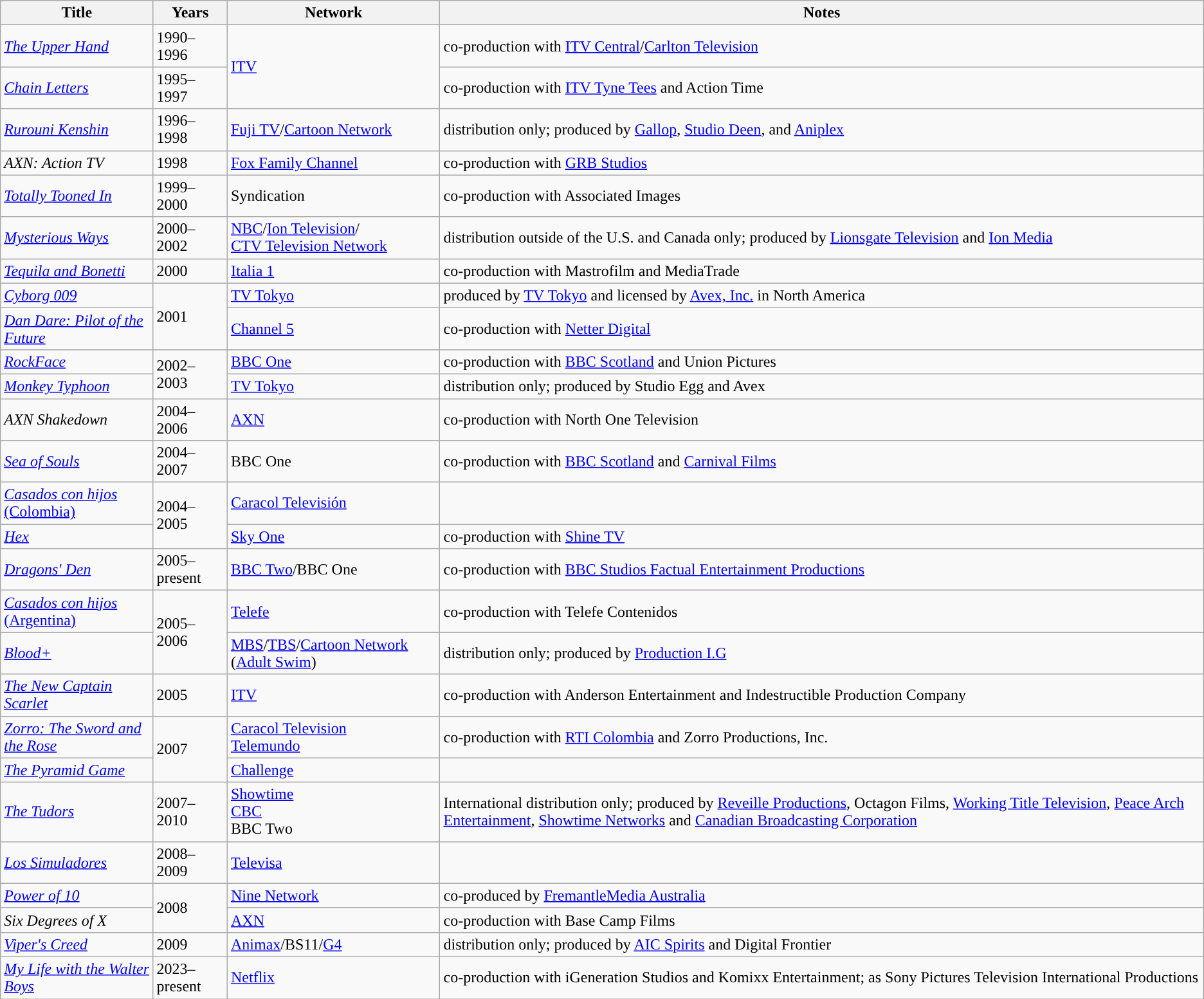<table class="wikitable sortable">
<tr>
<th>Title</th>
<th>Years</th>
<th>Network</th>
<th>Notes</th>
</tr>
<tr>
<td><em><a href='#'>The Upper Hand</a></em></td>
<td>1990–1996</td>
<td rowspan="2"><a href='#'>ITV</a></td>
<td>co-production with <a href='#'>ITV Central</a>/<a href='#'>Carlton Television</a></td>
</tr>
<tr>
<td><em><a href='#'>Chain Letters</a></em></td>
<td>1995–1997</td>
<td>co-production with <a href='#'>ITV Tyne Tees</a> and Action Time</td>
</tr>
<tr>
<td><em><a href='#'>Rurouni Kenshin</a></em></td>
<td>1996–1998</td>
<td><a href='#'>Fuji TV</a>/<a href='#'>Cartoon Network</a></td>
<td>distribution only; produced by <a href='#'>Gallop</a>, <a href='#'>Studio Deen</a>, and <a href='#'>Aniplex</a></td>
</tr>
<tr>
<td><em>AXN: Action TV</em></td>
<td>1998</td>
<td><a href='#'>Fox Family Channel</a></td>
<td>co-production with <a href='#'>GRB Studios</a></td>
</tr>
<tr>
<td><em><a href='#'>Totally Tooned In</a></em></td>
<td>1999–2000</td>
<td>Syndication</td>
<td>co-production with Associated Images</td>
</tr>
<tr>
<td><em><a href='#'>Mysterious Ways</a></em></td>
<td>2000–2002</td>
<td><a href='#'>NBC</a>/<a href='#'>Ion Television</a>/<br><a href='#'>CTV Television Network</a></td>
<td>distribution outside of the U.S. and Canada only; produced by <a href='#'>Lionsgate Television</a> and <a href='#'>Ion Media</a></td>
</tr>
<tr>
<td><em><a href='#'>Tequila and Bonetti</a></em></td>
<td>2000</td>
<td><a href='#'>Italia 1</a></td>
<td>co-production with Mastrofilm and MediaTrade</td>
</tr>
<tr>
<td><em><a href='#'>Cyborg 009</a></em></td>
<td rowspan="2">2001</td>
<td><a href='#'>TV Tokyo</a></td>
<td>produced by <a href='#'>TV Tokyo</a> and licensed by <a href='#'>Avex, Inc.</a> in North America</td>
</tr>
<tr>
<td><em><a href='#'>Dan Dare: Pilot of the Future</a></em></td>
<td><a href='#'>Channel 5</a></td>
<td>co-production with <a href='#'>Netter Digital</a></td>
</tr>
<tr>
<td><em><a href='#'>RockFace</a></em></td>
<td rowspan="2">2002–2003</td>
<td><a href='#'>BBC One</a></td>
<td>co-production with <a href='#'>BBC Scotland</a> and Union Pictures</td>
</tr>
<tr>
<td><em><a href='#'>Monkey Typhoon</a></em></td>
<td><a href='#'>TV Tokyo</a></td>
<td>distribution only; produced by Studio Egg and Avex</td>
</tr>
<tr>
<td><em>AXN Shakedown</em></td>
<td>2004–2006</td>
<td><a href='#'>AXN</a></td>
<td>co-production with North One Television</td>
</tr>
<tr>
<td><em><a href='#'>Sea of Souls</a></em></td>
<td>2004–2007</td>
<td>BBC One</td>
<td>co-production with <a href='#'>BBC Scotland</a> and <a href='#'>Carnival Films</a></td>
</tr>
<tr>
<td><a href='#'><em>Casados con hijos</em> (Colombia)</a></td>
<td rowspan="2'">2004–2005</td>
<td><a href='#'>Caracol Televisión</a></td>
<td></td>
</tr>
<tr>
<td><em><a href='#'>Hex</a></em></td>
<td><a href='#'>Sky One</a></td>
<td>co-production with <a href='#'>Shine TV</a></td>
</tr>
<tr>
<td><em><a href='#'>Dragons' Den</a></em></td>
<td>2005–present</td>
<td><a href='#'>BBC Two</a>/BBC One</td>
<td>co-production with <a href='#'>BBC Studios Factual Entertainment Productions</a></td>
</tr>
<tr>
<td><a href='#'><em>Casados con hijos</em> (Argentina)</a></td>
<td rowspan="2">2005–2006</td>
<td><a href='#'>Telefe</a></td>
<td>co-production with Telefe Contenidos</td>
</tr>
<tr>
<td><em><a href='#'>Blood+</a></em></td>
<td><a href='#'>MBS</a>/<a href='#'>TBS</a>/<a href='#'>Cartoon Network</a> (<a href='#'>Adult Swim</a>)</td>
<td>distribution only; produced by <a href='#'>Production I.G</a></td>
</tr>
<tr>
<td><em><a href='#'>The New Captain Scarlet</a></em></td>
<td>2005</td>
<td><a href='#'>ITV</a></td>
<td>co-production with Anderson Entertainment and Indestructible Production Company</td>
</tr>
<tr>
<td><em><a href='#'>Zorro: The Sword and the Rose</a></em></td>
<td rowspan="2">2007</td>
<td><a href='#'>Caracol Television</a><br><a href='#'>Telemundo</a></td>
<td>co-production with <a href='#'>RTI Colombia</a> and Zorro Productions, Inc.</td>
</tr>
<tr>
<td><em><a href='#'>The Pyramid Game</a></em></td>
<td><a href='#'>Challenge</a></td>
<td></td>
</tr>
<tr>
<td><em><a href='#'>The Tudors</a></em></td>
<td>2007–2010</td>
<td><a href='#'>Showtime</a><br><a href='#'>CBC</a><br>BBC Two</td>
<td>International distribution only; produced by <a href='#'>Reveille Productions</a>, Octagon Films, <a href='#'>Working Title Television</a>, <a href='#'>Peace Arch Entertainment</a>, <a href='#'>Showtime Networks</a> and <a href='#'>Canadian Broadcasting Corporation</a></td>
</tr>
<tr>
<td><em><a href='#'>Los Simuladores</a></em></td>
<td>2008–2009</td>
<td><a href='#'>Televisa</a></td>
<td></td>
</tr>
<tr>
<td><em><a href='#'>Power of 10</a></em></td>
<td rowspan="2">2008</td>
<td><a href='#'>Nine Network</a></td>
<td>co-produced by <a href='#'>FremantleMedia Australia</a></td>
</tr>
<tr>
<td><em>Six Degrees of X</em></td>
<td><a href='#'>AXN</a></td>
<td>co-production with Base Camp Films</td>
</tr>
<tr>
<td><em><a href='#'>Viper's Creed</a></em></td>
<td>2009</td>
<td><a href='#'>Animax</a>/BS11/<a href='#'>G4</a></td>
<td>distribution only; produced by <a href='#'>AIC Spirits</a> and Digital Frontier</td>
</tr>
<tr>
<td><em><a href='#'>My Life with the Walter Boys</a></em></td>
<td>2023–present</td>
<td><a href='#'>Netflix</a></td>
<td>co-production with iGeneration Studios and Komixx Entertainment; as Sony Pictures Television International Productions</td>
</tr>
</table>
